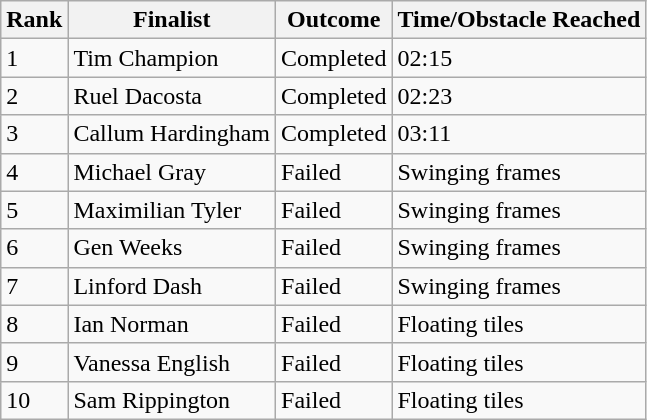<table class="wikitable">
<tr>
<th>Rank</th>
<th>Finalist</th>
<th>Outcome</th>
<th>Time/Obstacle Reached</th>
</tr>
<tr>
<td>1</td>
<td>Tim Champion</td>
<td>Completed</td>
<td>02:15</td>
</tr>
<tr>
<td>2</td>
<td>Ruel Dacosta</td>
<td>Completed</td>
<td>02:23</td>
</tr>
<tr>
<td>3</td>
<td>Callum Hardingham</td>
<td>Completed</td>
<td>03:11</td>
</tr>
<tr>
<td>4</td>
<td>Michael Gray</td>
<td>Failed</td>
<td>Swinging frames</td>
</tr>
<tr>
<td>5</td>
<td>Maximilian Tyler</td>
<td>Failed</td>
<td>Swinging frames</td>
</tr>
<tr>
<td>6</td>
<td>Gen Weeks</td>
<td>Failed</td>
<td>Swinging frames</td>
</tr>
<tr>
<td>7</td>
<td>Linford Dash</td>
<td>Failed</td>
<td>Swinging frames</td>
</tr>
<tr>
<td>8</td>
<td>Ian Norman</td>
<td>Failed</td>
<td>Floating tiles</td>
</tr>
<tr>
<td>9</td>
<td>Vanessa English</td>
<td>Failed</td>
<td>Floating tiles</td>
</tr>
<tr>
<td>10</td>
<td>Sam Rippington</td>
<td>Failed</td>
<td>Floating tiles</td>
</tr>
</table>
